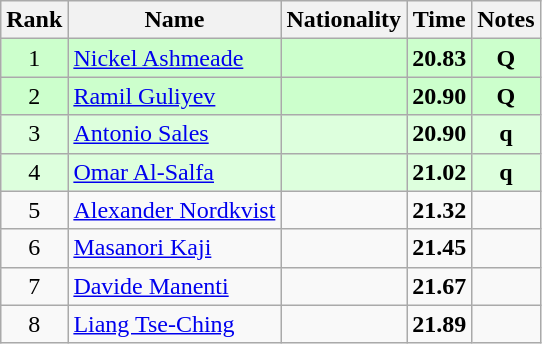<table class="wikitable sortable" style="text-align:center">
<tr>
<th>Rank</th>
<th>Name</th>
<th>Nationality</th>
<th>Time</th>
<th>Notes</th>
</tr>
<tr bgcolor=ccffcc>
<td>1</td>
<td align=left><a href='#'>Nickel Ashmeade</a></td>
<td align=left></td>
<td><strong>20.83</strong></td>
<td><strong>Q</strong></td>
</tr>
<tr bgcolor=ccffcc>
<td>2</td>
<td align=left><a href='#'>Ramil Guliyev</a></td>
<td align=left></td>
<td><strong>20.90</strong></td>
<td><strong>Q</strong></td>
</tr>
<tr bgcolor=ddffdd>
<td>3</td>
<td align=left><a href='#'>Antonio Sales</a></td>
<td align=left></td>
<td><strong>20.90</strong></td>
<td><strong>q</strong></td>
</tr>
<tr bgcolor=ddffdd>
<td>4</td>
<td align=left><a href='#'>Omar Al-Salfa</a></td>
<td align=left></td>
<td><strong>21.02</strong></td>
<td><strong>q</strong></td>
</tr>
<tr>
<td>5</td>
<td align=left><a href='#'>Alexander Nordkvist</a></td>
<td align=left></td>
<td><strong>21.32</strong></td>
<td></td>
</tr>
<tr>
<td>6</td>
<td align=left><a href='#'>Masanori Kaji</a></td>
<td align=left></td>
<td><strong>21.45</strong></td>
<td></td>
</tr>
<tr>
<td>7</td>
<td align=left><a href='#'>Davide Manenti</a></td>
<td align=left></td>
<td><strong>21.67</strong></td>
<td></td>
</tr>
<tr>
<td>8</td>
<td align=left><a href='#'>Liang Tse-Ching</a></td>
<td align=left></td>
<td><strong>21.89</strong></td>
<td></td>
</tr>
</table>
